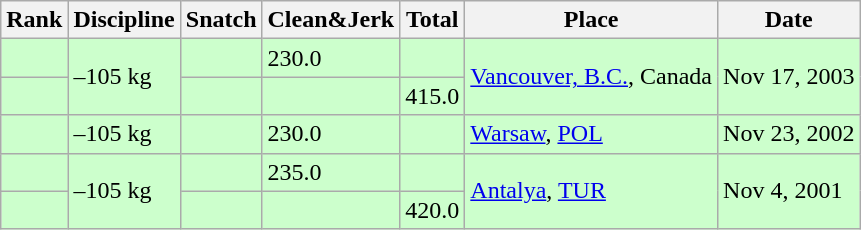<table class="wikitable">
<tr>
<th>Rank</th>
<th>Discipline</th>
<th>Snatch</th>
<th>Clean&Jerk</th>
<th>Total</th>
<th>Place</th>
<th>Date</th>
</tr>
<tr bgcolor=#CCFFCC>
<td></td>
<td rowspan=2>–105 kg</td>
<td></td>
<td>230.0</td>
<td></td>
<td rowspan=2><a href='#'>Vancouver, B.C.</a>, Canada</td>
<td rowspan=2>Nov 17, 2003</td>
</tr>
<tr bgcolor=#CCFFCC>
<td></td>
<td></td>
<td></td>
<td>415.0</td>
</tr>
<tr bgcolor=#CCFFCC>
<td></td>
<td>–105 kg</td>
<td></td>
<td>230.0</td>
<td></td>
<td><a href='#'>Warsaw</a>, <a href='#'>POL</a></td>
<td>Nov 23, 2002</td>
</tr>
<tr bgcolor=#CCFFCC>
<td></td>
<td rowspan=2>–105 kg</td>
<td></td>
<td>235.0</td>
<td></td>
<td rowspan=2><a href='#'>Antalya</a>, <a href='#'>TUR</a></td>
<td rowspan=2>Nov 4, 2001</td>
</tr>
<tr bgcolor=#CCFFCC>
<td></td>
<td></td>
<td></td>
<td>420.0</td>
</tr>
</table>
